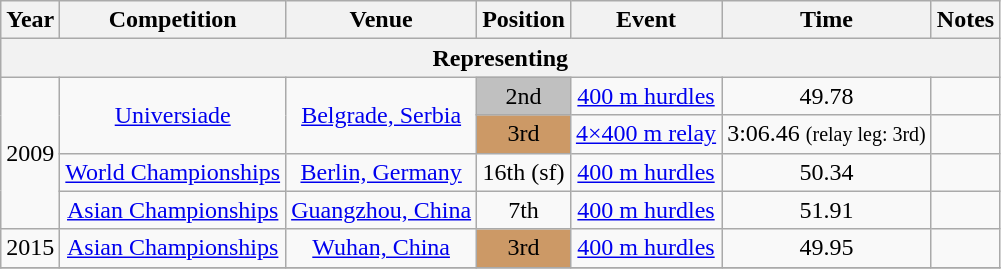<table class="wikitable sortable" style=text-align:center>
<tr>
<th>Year</th>
<th>Competition</th>
<th>Venue</th>
<th>Position</th>
<th>Event</th>
<th>Time</th>
<th>Notes</th>
</tr>
<tr>
<th colspan="7">Representing </th>
</tr>
<tr>
<td rowspan=4>2009</td>
<td rowspan=2><a href='#'>Universiade</a></td>
<td rowspan=2><a href='#'>Belgrade, Serbia</a></td>
<td bgcolor="silver">2nd</td>
<td><a href='#'>400 m hurdles</a></td>
<td>49.78</td>
<td></td>
</tr>
<tr>
<td bgcolor="cc9966">3rd</td>
<td><a href='#'>4×400 m relay</a></td>
<td>3:06.46 <small>(relay leg: 3rd)</small></td>
<td></td>
</tr>
<tr>
<td><a href='#'>World Championships</a></td>
<td><a href='#'>Berlin, Germany</a></td>
<td>16th (sf)</td>
<td><a href='#'>400 m hurdles</a></td>
<td>50.34</td>
<td></td>
</tr>
<tr>
<td><a href='#'>Asian Championships</a></td>
<td><a href='#'>Guangzhou, China</a></td>
<td>7th</td>
<td><a href='#'>400 m hurdles</a></td>
<td>51.91</td>
<td></td>
</tr>
<tr>
<td>2015</td>
<td><a href='#'>Asian Championships</a></td>
<td><a href='#'>Wuhan, China</a></td>
<td bgcolor="cc9966">3rd</td>
<td><a href='#'>400 m hurdles</a></td>
<td>49.95</td>
<td></td>
</tr>
<tr>
</tr>
</table>
